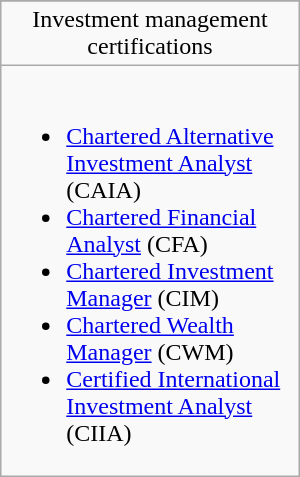<table class="wikitable floatright" | width="200">
<tr style="font-size:75%">
</tr>
<tr align="center">
<td colspan="1">Investment management certifications</td>
</tr>
<tr>
<td rowspan="2"><br><ul><li><a href='#'>Chartered Alternative Investment Analyst</a> (CAIA)</li><li><a href='#'>Chartered Financial Analyst</a> (CFA)</li><li><a href='#'>Chartered Investment Manager</a> (CIM)</li><li><a href='#'>Chartered Wealth Manager</a> (CWM)</li><li><a href='#'>Certified International Investment Analyst</a> (CIIA)</li></ul></td>
</tr>
</table>
